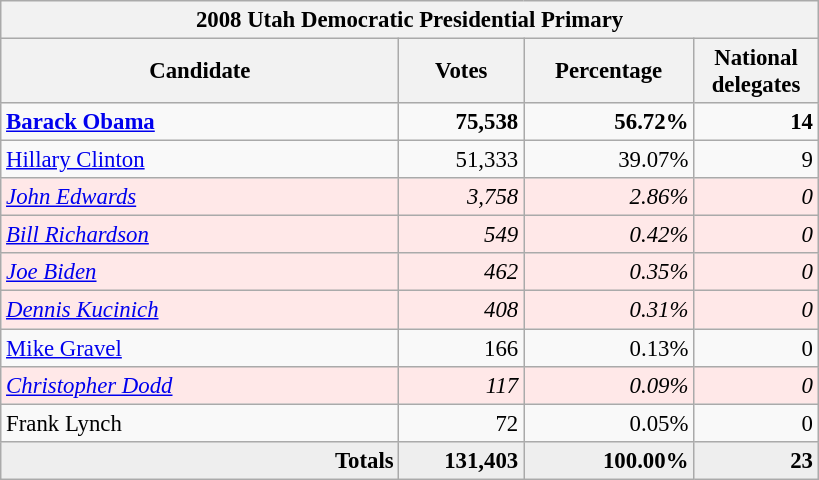<table class="wikitable" style="font-size:95%; text-align:right;">
<tr>
<th colspan="4">2008 Utah Democratic Presidential Primary</th>
</tr>
<tr>
<th style="width: 17em">Candidate</th>
<th style="width: 5em">Votes</th>
<th style="width: 7em">Percentage</th>
<th style="width: 5em">National delegates</th>
</tr>
<tr>
<td align="left"><strong><a href='#'>Barack Obama</a></strong></td>
<td><strong>75,538</strong></td>
<td><strong>56.72%</strong></td>
<td><strong>14</strong></td>
</tr>
<tr>
<td align="left"><a href='#'>Hillary Clinton</a></td>
<td>51,333</td>
<td>39.07%</td>
<td>9</td>
</tr>
<tr bgcolor=#FFE8E8>
<td align="left"><em><a href='#'>John Edwards</a></em></td>
<td><em>3,758</em></td>
<td><em>2.86%</em></td>
<td><em>0</em></td>
</tr>
<tr bgcolor=#FFE8E8>
<td align="left"><em><a href='#'>Bill Richardson</a></em></td>
<td><em>549</em></td>
<td><em>0.42%</em></td>
<td><em>0</em></td>
</tr>
<tr bgcolor=#FFE8E8>
<td align="left"><em><a href='#'>Joe Biden</a></em></td>
<td><em>462</em></td>
<td><em>0.35%</em></td>
<td><em>0</em></td>
</tr>
<tr bgcolor=#FFE8E8>
<td align="left"><em><a href='#'>Dennis Kucinich</a></em></td>
<td><em>408</em></td>
<td><em>0.31%</em></td>
<td><em>0</em></td>
</tr>
<tr>
<td align="left"><a href='#'>Mike Gravel</a></td>
<td>166</td>
<td>0.13%</td>
<td>0</td>
</tr>
<tr bgcolor=#FFE8E8>
<td align="left"><em><a href='#'>Christopher Dodd</a></em></td>
<td><em>117</em></td>
<td><em>0.09%</em></td>
<td><em>0</em></td>
</tr>
<tr>
<td align="left">Frank Lynch</td>
<td>72</td>
<td>0.05%</td>
<td>0</td>
</tr>
<tr bgcolor="#EEEEEE" style="margin-right:0.5em">
<td><strong>Totals</strong></td>
<td><strong>131,403</strong></td>
<td><strong>100.00%</strong></td>
<td><strong>23</strong></td>
</tr>
</table>
